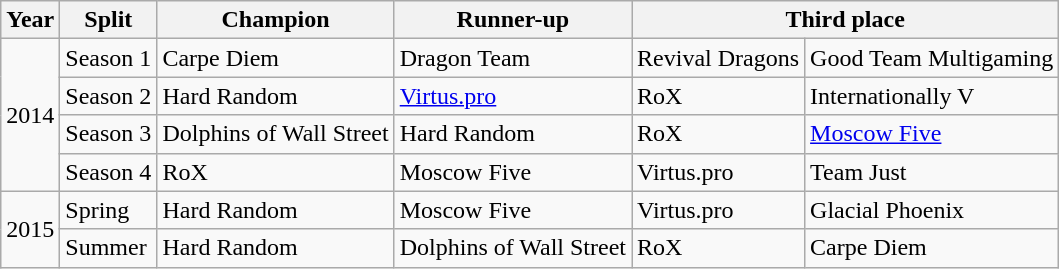<table class="wikitable">
<tr>
<th>Year</th>
<th>Split</th>
<th>Champion</th>
<th>Runner-up</th>
<th colspan="2">Third place</th>
</tr>
<tr>
<td rowspan="4">2014</td>
<td>Season 1</td>
<td>Carpe Diem</td>
<td>Dragon Team</td>
<td>Revival Dragons</td>
<td>Good Team Multigaming</td>
</tr>
<tr>
<td>Season 2</td>
<td>Hard Random</td>
<td><a href='#'>Virtus.pro</a></td>
<td>RoX</td>
<td>Internationally V</td>
</tr>
<tr>
<td>Season 3</td>
<td>Dolphins of Wall Street</td>
<td>Hard Random</td>
<td>RoX</td>
<td><a href='#'>Moscow Five</a></td>
</tr>
<tr>
<td>Season 4</td>
<td>RoX</td>
<td>Moscow Five</td>
<td>Virtus.pro</td>
<td>Team Just</td>
</tr>
<tr>
<td rowspan="2">2015</td>
<td>Spring</td>
<td>Hard Random</td>
<td>Moscow Five</td>
<td>Virtus.pro</td>
<td>Glacial Phoenix</td>
</tr>
<tr>
<td>Summer</td>
<td>Hard Random</td>
<td>Dolphins of Wall Street</td>
<td>RoX</td>
<td>Carpe Diem</td>
</tr>
</table>
